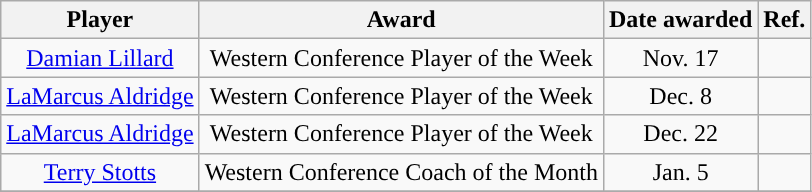<table class="wikitable sortable sortable" style="text-align: center">
<tr>
<th>Player</th>
<th>Award</th>
<th>Date awarded</th>
<th>Ref.</th>
</tr>
<tr>
<td><a href='#'>Damian Lillard</a></td>
<td>Western Conference Player of the Week</td>
<td>Nov. 17</td>
<td></td>
</tr>
<tr>
<td><a href='#'>LaMarcus Aldridge</a></td>
<td>Western Conference Player of the Week</td>
<td>Dec. 8</td>
<td></td>
</tr>
<tr>
<td><a href='#'>LaMarcus Aldridge</a></td>
<td>Western Conference Player of the Week</td>
<td>Dec. 22</td>
<td></td>
</tr>
<tr>
<td><a href='#'>Terry Stotts</a></td>
<td>Western Conference Coach of the Month</td>
<td>Jan. 5</td>
<td></td>
</tr>
<tr>
</tr>
</table>
